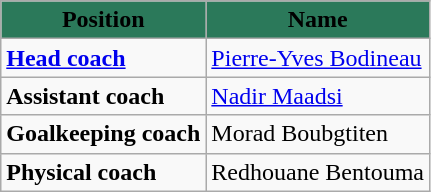<table class="wikitable">
<tr>
<th style="background-color:#2B795A;"><span>Position</span></th>
<th style="background-color:#2B795A;"><span>Name</span></th>
</tr>
<tr>
<td><strong><a href='#'>Head coach</a></strong></td>
<td> <a href='#'>Pierre-Yves Bodineau</a></td>
</tr>
<tr>
<td><strong>Assistant coach</strong></td>
<td> <a href='#'>Nadir Maadsi</a></td>
</tr>
<tr>
<td><strong>Goalkeeping coach</strong></td>
<td> Morad Boubgtiten</td>
</tr>
<tr>
<td><strong>Physical coach</strong></td>
<td> Redhouane Bentouma</td>
</tr>
</table>
